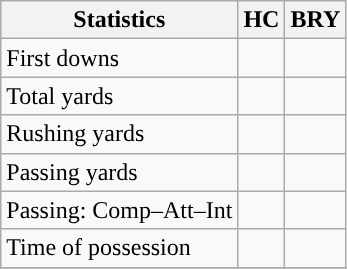<table class="wikitable" style="float: left;">
<tr>
<th>Statistics</th>
<th>HC</th>
<th>BRY</th>
</tr>
<tr>
<td>First downs</td>
<td></td>
<td></td>
</tr>
<tr>
<td>Total yards</td>
<td></td>
<td></td>
</tr>
<tr>
<td>Rushing yards</td>
<td></td>
<td></td>
</tr>
<tr>
<td>Passing yards</td>
<td></td>
<td></td>
</tr>
<tr>
<td>Passing: Comp–Att–Int</td>
<td></td>
<td></td>
</tr>
<tr>
<td>Time of possession</td>
<td></td>
<td></td>
</tr>
<tr>
</tr>
</table>
